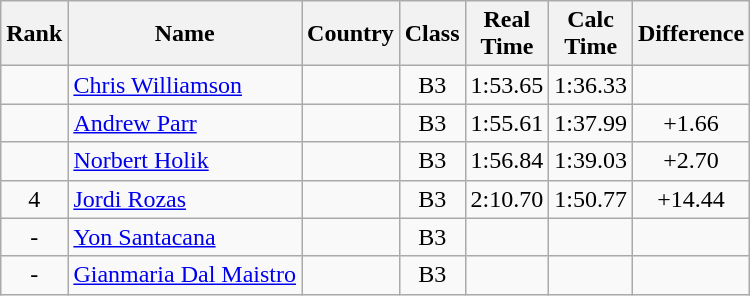<table class="wikitable sortable" style="text-align:center">
<tr>
<th>Rank</th>
<th>Name</th>
<th>Country</th>
<th>Class</th>
<th>Real<br>Time</th>
<th>Calc<br>Time</th>
<th Class="unsortable">Difference</th>
</tr>
<tr>
<td></td>
<td align=left><a href='#'>Chris Williamson</a></td>
<td align=left></td>
<td>B3</td>
<td>1:53.65</td>
<td>1:36.33</td>
</tr>
<tr>
<td></td>
<td align=left><a href='#'>Andrew Parr</a></td>
<td align=left></td>
<td>B3</td>
<td>1:55.61</td>
<td>1:37.99</td>
<td>+1.66</td>
</tr>
<tr>
<td></td>
<td align=left><a href='#'>Norbert Holik</a></td>
<td align=left></td>
<td>B3</td>
<td>1:56.84</td>
<td>1:39.03</td>
<td>+2.70</td>
</tr>
<tr>
<td>4</td>
<td align=left><a href='#'>Jordi Rozas</a></td>
<td align=left></td>
<td>B3</td>
<td>2:10.70</td>
<td>1:50.77</td>
<td>+14.44</td>
</tr>
<tr>
<td>-</td>
<td align=left><a href='#'>Yon Santacana</a></td>
<td align=left></td>
<td>B3</td>
<td></td>
<td></td>
<td></td>
</tr>
<tr>
<td>-</td>
<td align=left><a href='#'>Gianmaria Dal Maistro</a></td>
<td align=left></td>
<td>B3</td>
<td></td>
<td></td>
<td></td>
</tr>
</table>
